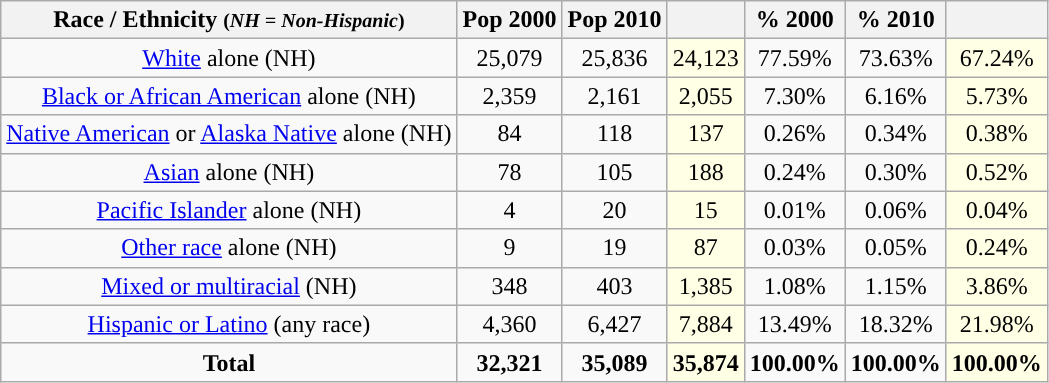<table class="wikitable" style="text-align:center;">
<tr>
<th>Race / Ethnicity <small>(<em>NH = Non-Hispanic</em>)</small></th>
<th>Pop 2000</th>
<th>Pop 2010</th>
<th></th>
<th>% 2000</th>
<th>% 2010</th>
<th></th>
</tr>
<tr>
<td><a href='#'>White</a> alone (NH)</td>
<td>25,079</td>
<td>25,836</td>
<td style='background: #ffffe6;'>24,123</td>
<td>77.59%</td>
<td>73.63%</td>
<td style='background: #ffffe6;'>67.24%</td>
</tr>
<tr>
<td><a href='#'>Black or African American</a> alone (NH)</td>
<td>2,359</td>
<td>2,161</td>
<td style='background: #ffffe6;'>2,055</td>
<td>7.30%</td>
<td>6.16%</td>
<td style='background: #ffffe6;'>5.73%</td>
</tr>
<tr>
<td><a href='#'>Native American</a> or <a href='#'>Alaska Native</a> alone (NH)</td>
<td>84</td>
<td>118</td>
<td style='background: #ffffe6;'>137</td>
<td>0.26%</td>
<td>0.34%</td>
<td style='background: #ffffe6;'>0.38%</td>
</tr>
<tr>
<td><a href='#'>Asian</a> alone (NH)</td>
<td>78</td>
<td>105</td>
<td style='background: #ffffe6;'>188</td>
<td>0.24%</td>
<td>0.30%</td>
<td style='background: #ffffe6;'>0.52%</td>
</tr>
<tr>
<td><a href='#'>Pacific Islander</a> alone (NH)</td>
<td>4</td>
<td>20</td>
<td style='background: #ffffe6;'>15</td>
<td>0.01%</td>
<td>0.06%</td>
<td style='background: #ffffe6;'>0.04%</td>
</tr>
<tr>
<td><a href='#'>Other race</a> alone (NH)</td>
<td>9</td>
<td>19</td>
<td style='background: #ffffe6;'>87</td>
<td>0.03%</td>
<td>0.05%</td>
<td style='background: #ffffe6;'>0.24%</td>
</tr>
<tr>
<td><a href='#'>Mixed or multiracial</a> (NH)</td>
<td>348</td>
<td>403</td>
<td style='background: #ffffe6;'>1,385</td>
<td>1.08%</td>
<td>1.15%</td>
<td style='background: #ffffe6;'>3.86%</td>
</tr>
<tr>
<td><a href='#'>Hispanic or Latino</a> (any race)</td>
<td>4,360</td>
<td>6,427</td>
<td style='background: #ffffe6;'>7,884</td>
<td>13.49%</td>
<td>18.32%</td>
<td style='background: #ffffe6;'>21.98%</td>
</tr>
<tr>
<td><strong>Total</strong></td>
<td><strong>32,321</strong></td>
<td><strong>35,089</strong></td>
<td style='background: #ffffe6;'><strong>35,874</strong></td>
<td><strong>100.00%</strong></td>
<td><strong>100.00%</strong></td>
<td style='background: #ffffe6;'><strong>100.00%</strong></td>
</tr>
</table>
